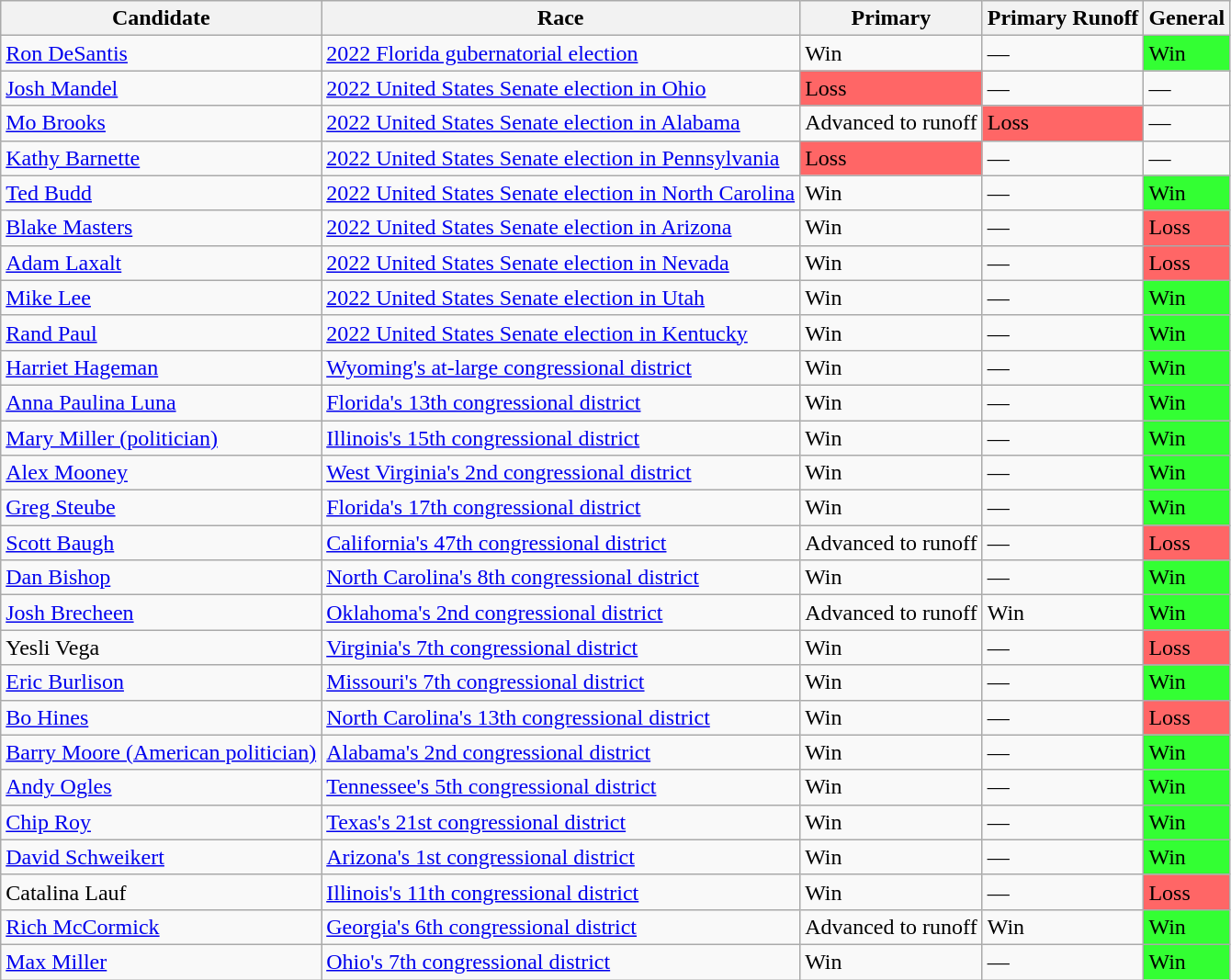<table class="wikitable sortable">
<tr>
<th>Candidate</th>
<th>Race</th>
<th>Primary</th>
<th>Primary Runoff</th>
<th>General</th>
</tr>
<tr>
<td><a href='#'>Ron DeSantis</a></td>
<td><a href='#'>2022 Florida gubernatorial election</a></td>
<td>Win</td>
<td>—</td>
<td style="background:#3f3;">Win</td>
</tr>
<tr>
<td><a href='#'>Josh Mandel</a></td>
<td><a href='#'>2022 United States Senate election in Ohio</a></td>
<td style="background:#f66">Loss</td>
<td>—</td>
<td>—</td>
</tr>
<tr>
<td><a href='#'>Mo Brooks</a></td>
<td><a href='#'>2022 United States Senate election in Alabama</a></td>
<td>Advanced to runoff</td>
<td style="background:#f66">Loss</td>
<td>—</td>
</tr>
<tr>
<td><a href='#'>Kathy Barnette</a></td>
<td><a href='#'>2022 United States Senate election in Pennsylvania</a></td>
<td style="background:#f66">Loss</td>
<td>—</td>
<td>—</td>
</tr>
<tr>
<td><a href='#'>Ted Budd</a></td>
<td><a href='#'>2022 United States Senate election in North Carolina</a></td>
<td>Win</td>
<td>—</td>
<td style="background:#3f3;">Win</td>
</tr>
<tr>
<td><a href='#'>Blake Masters</a></td>
<td><a href='#'>2022 United States Senate election in Arizona</a></td>
<td>Win</td>
<td>—</td>
<td style="background:#f66">Loss</td>
</tr>
<tr>
<td><a href='#'>Adam Laxalt</a></td>
<td><a href='#'>2022 United States Senate election in Nevada</a></td>
<td>Win</td>
<td>—</td>
<td style="background:#f66">Loss</td>
</tr>
<tr>
<td><a href='#'>Mike Lee</a></td>
<td><a href='#'>2022 United States Senate election in Utah</a></td>
<td>Win</td>
<td>—</td>
<td style="background:#3f3;">Win</td>
</tr>
<tr>
<td><a href='#'>Rand Paul</a></td>
<td><a href='#'>2022 United States Senate election in Kentucky</a></td>
<td>Win</td>
<td>—</td>
<td style="background:#3f3;">Win</td>
</tr>
<tr>
<td><a href='#'>Harriet Hageman</a></td>
<td><a href='#'>Wyoming's at-large congressional district</a></td>
<td>Win</td>
<td>—</td>
<td style="background:#3f3;">Win</td>
</tr>
<tr>
<td><a href='#'>Anna Paulina Luna</a></td>
<td><a href='#'>Florida's 13th congressional district</a></td>
<td>Win</td>
<td>—</td>
<td style="background:#3f3;">Win</td>
</tr>
<tr>
<td><a href='#'>Mary Miller (politician)</a></td>
<td><a href='#'>Illinois's 15th congressional district</a></td>
<td>Win</td>
<td>—</td>
<td style="background:#3f3;">Win</td>
</tr>
<tr>
<td><a href='#'>Alex Mooney</a></td>
<td><a href='#'>West Virginia's 2nd congressional district</a></td>
<td>Win</td>
<td>—</td>
<td style="background:#3f3;">Win</td>
</tr>
<tr>
<td><a href='#'>Greg Steube</a></td>
<td><a href='#'>Florida's 17th congressional district</a></td>
<td>Win</td>
<td>—</td>
<td style="background:#3f3;">Win</td>
</tr>
<tr>
<td><a href='#'>Scott Baugh</a></td>
<td><a href='#'>California's 47th congressional district</a></td>
<td>Advanced to runoff</td>
<td>—</td>
<td style="background:#f66">Loss</td>
</tr>
<tr>
<td><a href='#'>Dan Bishop</a></td>
<td><a href='#'>North Carolina's 8th congressional district</a></td>
<td>Win</td>
<td>—</td>
<td style="background:#3f3;">Win</td>
</tr>
<tr>
<td><a href='#'>Josh Brecheen</a></td>
<td><a href='#'>Oklahoma's 2nd congressional district</a></td>
<td>Advanced to runoff</td>
<td>Win</td>
<td style="background:#3f3;">Win</td>
</tr>
<tr>
<td>Yesli Vega</td>
<td><a href='#'>Virginia's 7th congressional district</a></td>
<td>Win</td>
<td>—</td>
<td style="background:#f66">Loss</td>
</tr>
<tr>
<td><a href='#'>Eric Burlison</a></td>
<td><a href='#'>Missouri's 7th congressional district</a></td>
<td>Win</td>
<td>—</td>
<td style="background:#3f3;">Win</td>
</tr>
<tr>
<td><a href='#'>Bo Hines</a></td>
<td><a href='#'>North Carolina's 13th congressional district</a></td>
<td>Win</td>
<td>—</td>
<td style="background:#f66">Loss</td>
</tr>
<tr>
<td><a href='#'>Barry Moore (American politician)</a></td>
<td><a href='#'>Alabama's 2nd congressional district</a></td>
<td>Win</td>
<td>—</td>
<td style="background:#3f3;">Win</td>
</tr>
<tr>
<td><a href='#'>Andy Ogles</a></td>
<td><a href='#'>Tennessee's 5th congressional district</a></td>
<td>Win</td>
<td>—</td>
<td style="background:#3f3;">Win</td>
</tr>
<tr>
<td><a href='#'>Chip Roy</a></td>
<td><a href='#'>Texas's 21st congressional district</a></td>
<td>Win</td>
<td>—</td>
<td style="background:#3f3;">Win</td>
</tr>
<tr>
<td><a href='#'>David Schweikert</a></td>
<td><a href='#'>Arizona's 1st congressional district</a></td>
<td>Win</td>
<td>—</td>
<td style="background:#3f3;">Win</td>
</tr>
<tr>
<td>Catalina Lauf</td>
<td><a href='#'>Illinois's 11th congressional district</a></td>
<td>Win</td>
<td>—</td>
<td style="background:#f66">Loss</td>
</tr>
<tr>
<td><a href='#'>Rich McCormick</a></td>
<td><a href='#'>Georgia's 6th congressional district</a></td>
<td>Advanced to runoff</td>
<td>Win</td>
<td style="background:#3f3;">Win</td>
</tr>
<tr>
<td><a href='#'>Max Miller</a></td>
<td><a href='#'>Ohio's 7th congressional district</a></td>
<td>Win</td>
<td>—</td>
<td style="background:#3f3;">Win</td>
</tr>
</table>
